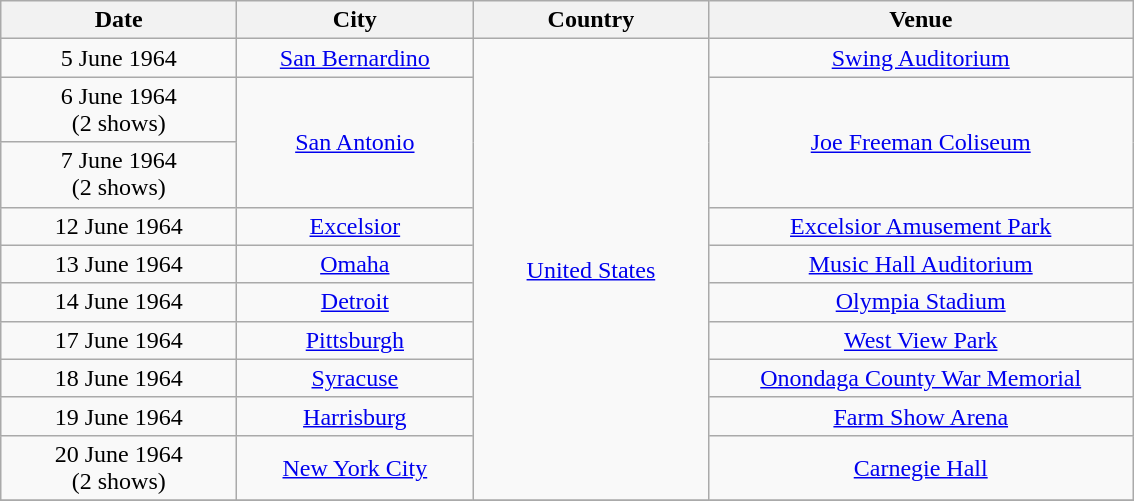<table class="wikitable" style="text-align:center;">
<tr>
<th width="150">Date</th>
<th width="150">City</th>
<th width="150">Country</th>
<th width="275">Venue</th>
</tr>
<tr>
<td>5 June 1964</td>
<td><a href='#'>San Bernardino</a></td>
<td rowspan="10"><a href='#'>United States</a></td>
<td><a href='#'>Swing Auditorium</a></td>
</tr>
<tr>
<td>6 June 1964 <br>(2 shows)</td>
<td rowspan="2"><a href='#'>San Antonio</a></td>
<td rowspan="2"><a href='#'>Joe Freeman Coliseum</a></td>
</tr>
<tr>
<td>7 June 1964 <br>(2 shows)</td>
</tr>
<tr>
<td>12 June 1964</td>
<td><a href='#'>Excelsior</a></td>
<td><a href='#'>Excelsior Amusement Park</a></td>
</tr>
<tr>
<td>13 June 1964</td>
<td><a href='#'>Omaha</a></td>
<td><a href='#'>Music Hall Auditorium</a></td>
</tr>
<tr>
<td>14 June 1964</td>
<td><a href='#'>Detroit</a></td>
<td><a href='#'>Olympia Stadium</a></td>
</tr>
<tr>
<td>17 June 1964</td>
<td><a href='#'>Pittsburgh</a></td>
<td><a href='#'>West View Park</a></td>
</tr>
<tr>
<td>18 June 1964</td>
<td><a href='#'>Syracuse</a></td>
<td><a href='#'>Onondaga County War Memorial</a></td>
</tr>
<tr>
<td>19 June 1964</td>
<td><a href='#'>Harrisburg</a></td>
<td><a href='#'>Farm Show Arena</a></td>
</tr>
<tr>
<td>20 June 1964<br>(2 shows)</td>
<td><a href='#'>New York City</a></td>
<td><a href='#'>Carnegie Hall</a></td>
</tr>
<tr>
</tr>
</table>
